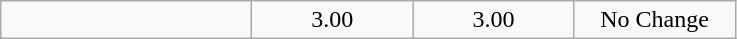<table class="wikitable">
<tr align=center>
<td align=left width=160px></td>
<td width=100px>3.00</td>
<td width=100px>3.00</td>
<td width=100px>No Change</td>
</tr>
</table>
